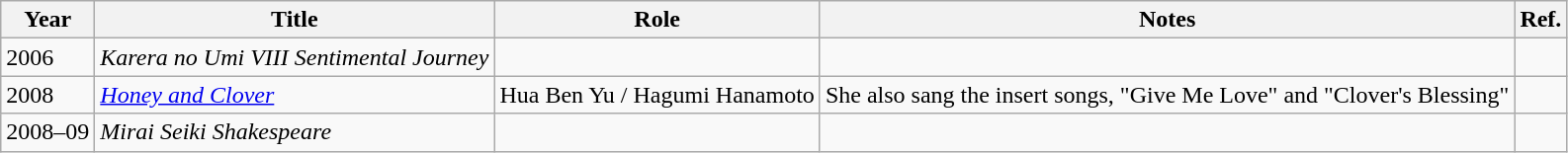<table class="wikitable">
<tr>
<th>Year</th>
<th>Title</th>
<th>Role</th>
<th>Notes</th>
<th>Ref.</th>
</tr>
<tr>
<td>2006</td>
<td><em>Karera no Umi VIII Sentimental Journey</em></td>
<td></td>
<td></td>
<td></td>
</tr>
<tr>
<td>2008</td>
<td><em><a href='#'>Honey and Clover</a></em></td>
<td>Hua Ben Yu / Hagumi Hanamoto</td>
<td>She also sang the insert songs, "Give Me Love" and "Clover's Blessing"</td>
<td></td>
</tr>
<tr>
<td>2008–09</td>
<td><em>Mirai Seiki Shakespeare</em></td>
<td></td>
<td></td>
<td></td>
</tr>
</table>
